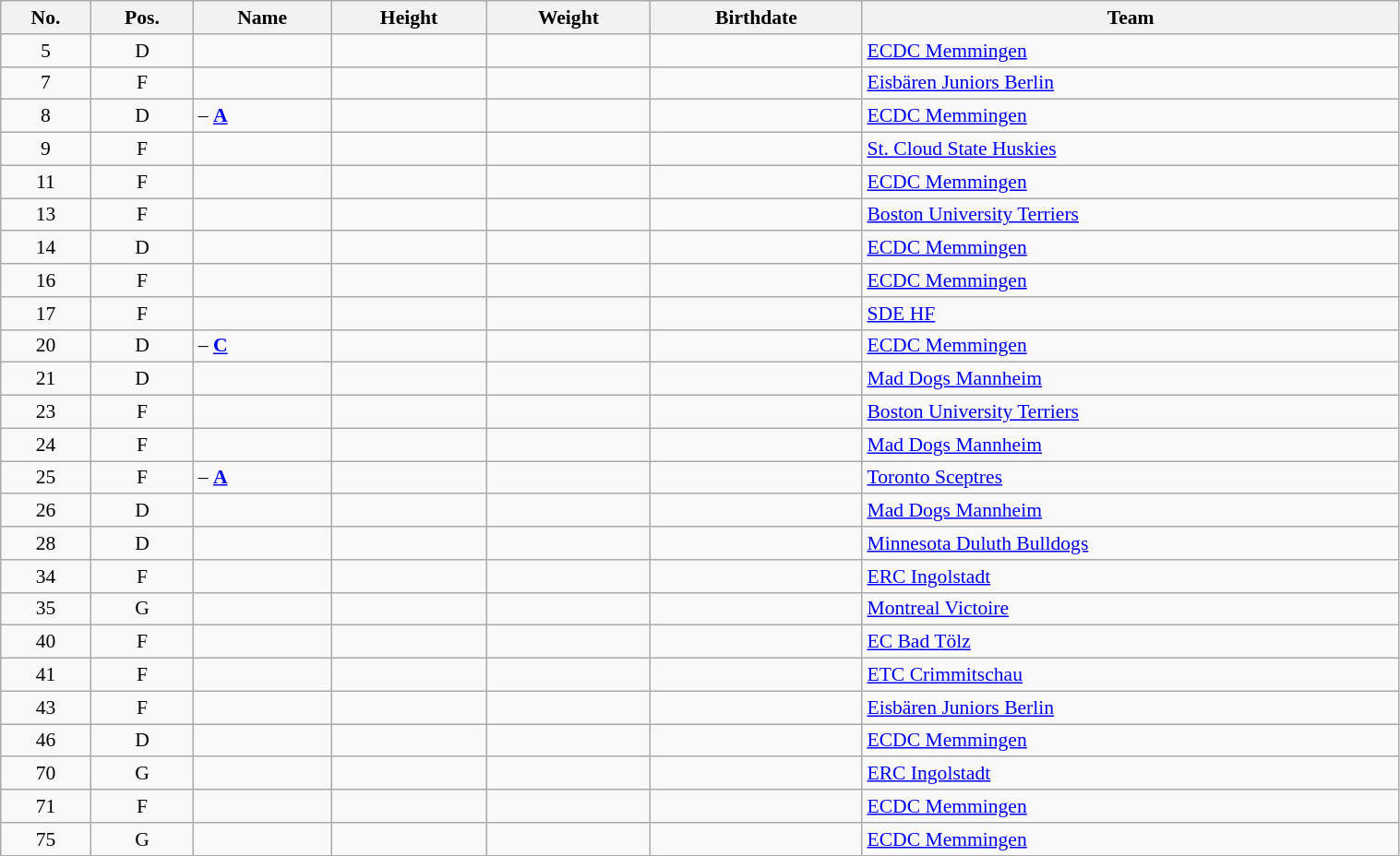<table width="80%" class="wikitable sortable" style="font-size: 90%; text-align: center;">
<tr>
<th>No.</th>
<th>Pos.</th>
<th>Name</th>
<th>Height</th>
<th>Weight</th>
<th>Birthdate</th>
<th>Team</th>
</tr>
<tr>
<td>5</td>
<td>D</td>
<td align=left></td>
<td></td>
<td></td>
<td></td>
<td align="left"> <a href='#'>ECDC Memmingen</a></td>
</tr>
<tr>
<td>7</td>
<td>F</td>
<td align=left></td>
<td></td>
<td></td>
<td></td>
<td align="left"> <a href='#'>Eisbären Juniors Berlin</a></td>
</tr>
<tr>
<td>8</td>
<td>D</td>
<td align=left> – <a href='#'><strong>A</strong></a></td>
<td></td>
<td></td>
<td></td>
<td align="left"> <a href='#'>ECDC Memmingen</a></td>
</tr>
<tr>
<td>9</td>
<td>F</td>
<td align=left></td>
<td></td>
<td></td>
<td></td>
<td align="left"> <a href='#'>St. Cloud State Huskies</a></td>
</tr>
<tr>
<td>11</td>
<td>F</td>
<td align=left></td>
<td></td>
<td></td>
<td></td>
<td align="left"> <a href='#'>ECDC Memmingen</a></td>
</tr>
<tr>
<td>13</td>
<td>F</td>
<td align=left></td>
<td></td>
<td></td>
<td></td>
<td align="left"> <a href='#'>Boston University Terriers</a></td>
</tr>
<tr>
<td>14</td>
<td>D</td>
<td align=left></td>
<td></td>
<td></td>
<td></td>
<td align="left"> <a href='#'>ECDC Memmingen</a></td>
</tr>
<tr>
<td>16</td>
<td>F</td>
<td align=left></td>
<td></td>
<td></td>
<td></td>
<td align="left"> <a href='#'>ECDC Memmingen</a></td>
</tr>
<tr>
<td>17</td>
<td>F</td>
<td align=left></td>
<td></td>
<td></td>
<td></td>
<td align="left"> <a href='#'>SDE HF</a></td>
</tr>
<tr>
<td>20</td>
<td>D</td>
<td align=left> – <a href='#'><strong>C</strong></a></td>
<td></td>
<td></td>
<td></td>
<td align="left"> <a href='#'>ECDC Memmingen</a></td>
</tr>
<tr>
<td>21</td>
<td>D</td>
<td align=left></td>
<td></td>
<td></td>
<td></td>
<td align="left"> <a href='#'>Mad Dogs Mannheim</a></td>
</tr>
<tr>
<td>23</td>
<td>F</td>
<td align=left></td>
<td></td>
<td></td>
<td></td>
<td align="left"> <a href='#'>Boston University Terriers</a></td>
</tr>
<tr>
<td>24</td>
<td>F</td>
<td align=left></td>
<td></td>
<td></td>
<td></td>
<td align="left"> <a href='#'>Mad Dogs Mannheim</a></td>
</tr>
<tr>
<td>25</td>
<td>F</td>
<td align=left> – <a href='#'><strong>A</strong></a></td>
<td></td>
<td></td>
<td></td>
<td align="left"> <a href='#'>Toronto Sceptres</a></td>
</tr>
<tr>
<td>26</td>
<td>D</td>
<td align=left></td>
<td></td>
<td></td>
<td></td>
<td align="left"> <a href='#'>Mad Dogs Mannheim</a></td>
</tr>
<tr>
<td>28</td>
<td>D</td>
<td align=left></td>
<td></td>
<td></td>
<td></td>
<td align="left"> <a href='#'>Minnesota Duluth Bulldogs</a></td>
</tr>
<tr>
<td>34</td>
<td>F</td>
<td align=left></td>
<td></td>
<td></td>
<td></td>
<td align="left"> <a href='#'>ERC Ingolstadt</a></td>
</tr>
<tr>
<td>35</td>
<td>G</td>
<td align=left></td>
<td></td>
<td></td>
<td></td>
<td align="left"> <a href='#'>Montreal Victoire</a></td>
</tr>
<tr>
<td>40</td>
<td>F</td>
<td align=left></td>
<td></td>
<td></td>
<td></td>
<td align="left"> <a href='#'>EC Bad Tölz</a></td>
</tr>
<tr>
<td>41</td>
<td>F</td>
<td align=left></td>
<td></td>
<td></td>
<td></td>
<td align="left"> <a href='#'>ETC Crimmitschau</a></td>
</tr>
<tr>
<td>43</td>
<td>F</td>
<td align=left></td>
<td></td>
<td></td>
<td></td>
<td align="left"> <a href='#'>Eisbären Juniors Berlin</a></td>
</tr>
<tr>
<td>46</td>
<td>D</td>
<td align=left></td>
<td></td>
<td></td>
<td></td>
<td align="left"> <a href='#'>ECDC Memmingen</a></td>
</tr>
<tr>
<td>70</td>
<td>G</td>
<td align=left></td>
<td></td>
<td></td>
<td></td>
<td align="left"> <a href='#'>ERC Ingolstadt</a></td>
</tr>
<tr>
<td>71</td>
<td>F</td>
<td align=left></td>
<td></td>
<td></td>
<td></td>
<td align="left"> <a href='#'>ECDC Memmingen</a></td>
</tr>
<tr>
<td>75</td>
<td>G</td>
<td align=left></td>
<td></td>
<td></td>
<td></td>
<td align="left"> <a href='#'>ECDC Memmingen</a></td>
</tr>
</table>
